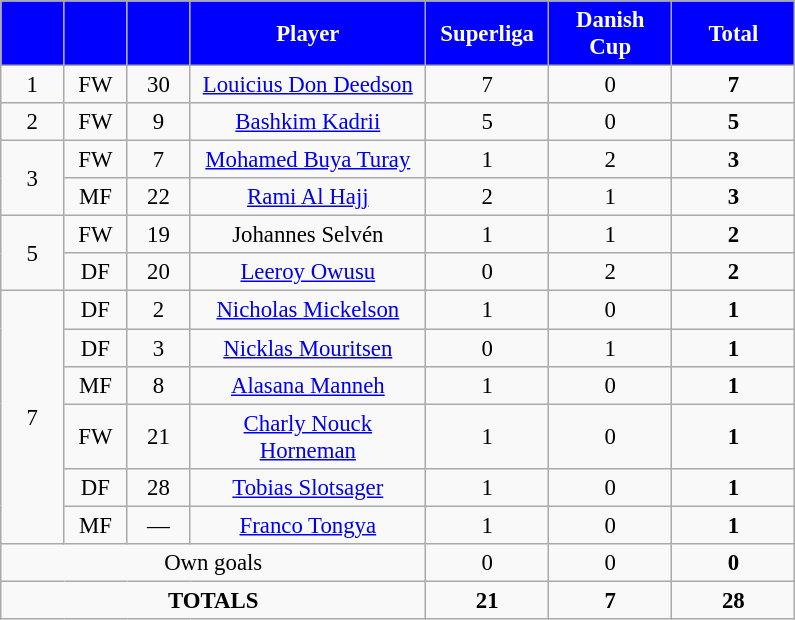<table class="wikitable" style="font-size: 95%; text-align: center;">
<tr>
<th style="background:#0000ff; color:white;" width=35></th>
<th style="background:#0000ff; color:white;" width=35></th>
<th style="background:#0000ff; color:white;" width=35></th>
<th style="background:#0000ff; color:white;" width=150>Player</th>
<th style="background:#0000ff; color:white;" width=75>Superliga</th>
<th style="background:#0000ff; color:white;" width=75>Danish Cup</th>
<th style="background:#0000ff; color:white;" width=75><strong>Total</strong></th>
</tr>
<tr>
<td>1</td>
<td>FW</td>
<td>30</td>
<td><a href='#'>Louicius Don Deedson</a></td>
<td>7</td>
<td>0</td>
<td><strong>7</strong></td>
</tr>
<tr>
<td>2</td>
<td>FW</td>
<td>9</td>
<td><a href='#'>Bashkim Kadrii</a></td>
<td>5</td>
<td>0</td>
<td><strong>5</strong></td>
</tr>
<tr>
<td rowspan=2>3</td>
<td>FW</td>
<td>7</td>
<td><a href='#'>Mohamed Buya Turay</a></td>
<td>1</td>
<td>2</td>
<td><strong>3</strong></td>
</tr>
<tr>
<td>MF</td>
<td>22</td>
<td><a href='#'>Rami Al Hajj</a></td>
<td>2</td>
<td>1</td>
<td><strong>3</strong></td>
</tr>
<tr>
<td rowspan=2>5</td>
<td>FW</td>
<td>19</td>
<td>Johannes Selvén</td>
<td>1</td>
<td>1</td>
<td><strong>2</strong></td>
</tr>
<tr>
<td>DF</td>
<td>20</td>
<td><a href='#'>Leeroy Owusu</a></td>
<td>0</td>
<td>2</td>
<td><strong>2</strong></td>
</tr>
<tr>
<td rowspan=6>7</td>
<td>DF</td>
<td>2</td>
<td><a href='#'>Nicholas Mickelson</a></td>
<td>1</td>
<td>0</td>
<td><strong>1</strong></td>
</tr>
<tr>
<td>DF</td>
<td>3</td>
<td><a href='#'>Nicklas Mouritsen</a></td>
<td>0</td>
<td>1</td>
<td><strong>1</strong></td>
</tr>
<tr>
<td>MF</td>
<td>8</td>
<td><a href='#'>Alasana Manneh</a></td>
<td>1</td>
<td>0</td>
<td><strong>1</strong></td>
</tr>
<tr>
<td>FW</td>
<td>21</td>
<td><a href='#'>Charly Nouck Horneman</a></td>
<td>1</td>
<td>0</td>
<td><strong>1</strong></td>
</tr>
<tr>
<td>DF</td>
<td>28</td>
<td><a href='#'>Tobias Slotsager</a></td>
<td>1</td>
<td>0</td>
<td><strong>1</strong></td>
</tr>
<tr>
<td>MF</td>
<td>—</td>
<td><a href='#'>Franco Tongya</a></td>
<td>1</td>
<td>0</td>
<td><strong>1</strong></td>
</tr>
<tr>
<td colspan="4">Own goals</td>
<td>0</td>
<td>0</td>
<td><strong>0</strong></td>
</tr>
<tr>
<td colspan="4"><strong>TOTALS</strong></td>
<td><strong>21</strong></td>
<td><strong>7</strong></td>
<td><strong>28</strong></td>
</tr>
</table>
